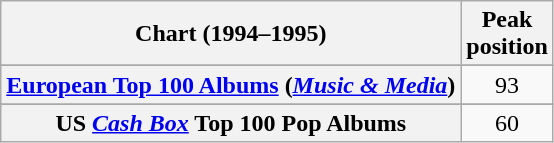<table class="wikitable sortable plainrowheaders" style="text-align:center">
<tr>
<th scope="col">Chart (1994–1995)</th>
<th scope="col">Peak<br>position</th>
</tr>
<tr>
</tr>
<tr>
</tr>
<tr>
<th scope="row"><a href='#'>European Top 100 Albums</a> (<em><a href='#'>Music & Media</a></em>)</th>
<td>93</td>
</tr>
<tr>
</tr>
<tr>
</tr>
<tr>
</tr>
<tr>
</tr>
<tr>
</tr>
<tr>
<th scope="row">US <em><a href='#'>Cash Box</a></em> Top 100 Pop Albums</th>
<td>60</td>
</tr>
</table>
